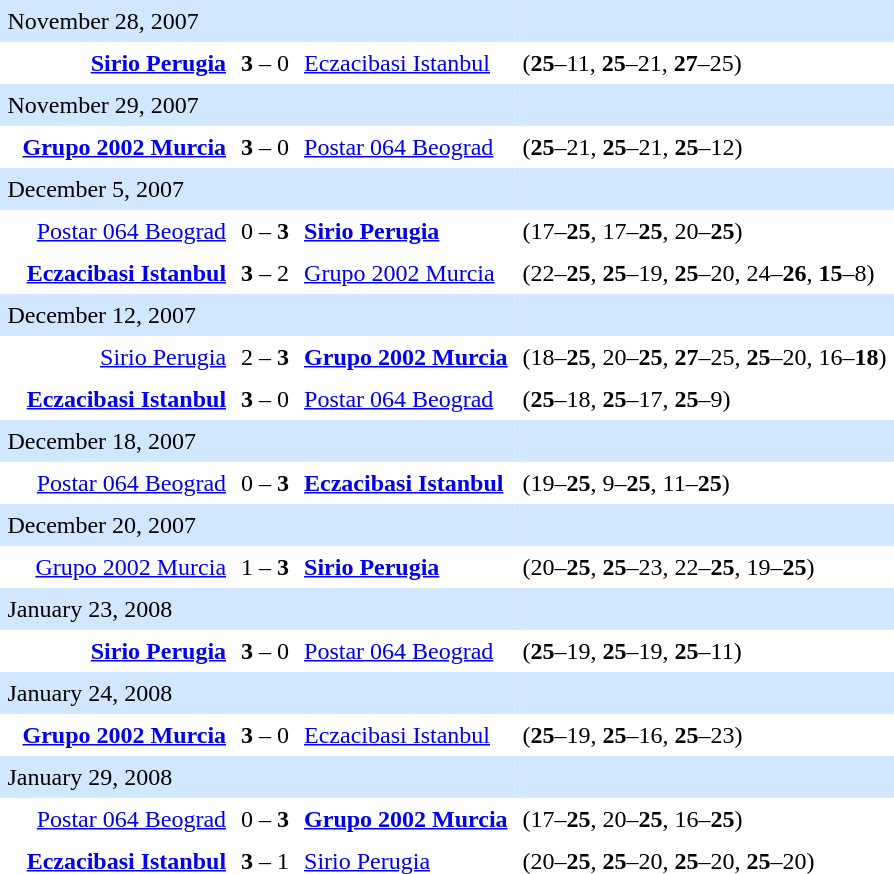<table style=border-collapse:collapse  cellspacing=0 cellpadding=5>
<tr bgcolor=#D0E7FF>
<td colspan="4">November 28, 2007</td>
<td></td>
</tr>
<tr>
<td></td>
<td align=right><strong><a href='#'>Sirio Perugia</a></strong> </td>
<td><strong>3</strong> – 0</td>
<td> <a href='#'>Eczacibasi Istanbul</a></td>
<td>(<strong>25</strong>–11, <strong>25</strong>–21, <strong>27</strong>–25)</td>
</tr>
<tr bgcolor=#D0E7FF>
<td colspan="4">November 29, 2007</td>
<td></td>
</tr>
<tr>
<td></td>
<td align=right><strong><a href='#'>Grupo 2002 Murcia</a></strong> </td>
<td><strong>3</strong> – 0</td>
<td> <a href='#'>Postar 064 Beograd</a></td>
<td>(<strong>25</strong>–21, <strong>25</strong>–21, <strong>25</strong>–12)</td>
</tr>
<tr bgcolor=#D0E7FF>
<td colspan="4">December 5, 2007</td>
<td></td>
</tr>
<tr>
<td></td>
<td align=right><a href='#'>Postar 064 Beograd</a> </td>
<td>0 – <strong>3</strong></td>
<td> <strong><a href='#'>Sirio Perugia</a></strong></td>
<td>(17–<strong>25</strong>, 17–<strong>25</strong>, 20–<strong>25</strong>)</td>
</tr>
<tr>
<td></td>
<td align=right><strong><a href='#'>Eczacibasi Istanbul</a></strong> </td>
<td><strong>3</strong> – 2</td>
<td> <a href='#'>Grupo 2002 Murcia</a></td>
<td>(22–<strong>25</strong>, <strong>25</strong>–19, <strong>25</strong>–20, 24–<strong>26</strong>, <strong>15</strong>–8)</td>
</tr>
<tr bgcolor=#D0E7FF>
<td colspan="4">December 12, 2007</td>
<td></td>
</tr>
<tr>
<td></td>
<td align=right><a href='#'>Sirio Perugia</a> </td>
<td>2 – <strong>3</strong></td>
<td> <strong><a href='#'>Grupo 2002 Murcia</a></strong></td>
<td>(18–<strong>25</strong>, 20–<strong>25</strong>, <strong>27</strong>–25, <strong>25</strong>–20, 16–<strong>18</strong>)</td>
</tr>
<tr>
<td></td>
<td align=right><strong><a href='#'>Eczacibasi Istanbul</a></strong> </td>
<td><strong>3</strong> – 0</td>
<td> <a href='#'>Postar 064 Beograd</a></td>
<td>(<strong>25</strong>–18, <strong>25</strong>–17, <strong>25</strong>–9)</td>
</tr>
<tr bgcolor=#D0E7FF>
<td colspan="4">December 18, 2007</td>
<td></td>
</tr>
<tr>
<td></td>
<td align=right><a href='#'>Postar 064 Beograd</a> </td>
<td>0 – <strong>3</strong></td>
<td> <strong><a href='#'>Eczacibasi Istanbul</a></strong></td>
<td>(19–<strong>25</strong>, 9–<strong>25</strong>, 11–<strong>25</strong>)</td>
</tr>
<tr bgcolor=#D0E7FF>
<td colspan="4">December 20, 2007</td>
<td></td>
</tr>
<tr>
<td></td>
<td align=right><a href='#'>Grupo 2002 Murcia</a> </td>
<td>1 – <strong>3</strong></td>
<td> <strong><a href='#'>Sirio Perugia</a></strong></td>
<td>(20–<strong>25</strong>, <strong>25</strong>–23, 22–<strong>25</strong>, 19–<strong>25</strong>)</td>
</tr>
<tr bgcolor=#D0E7FF>
<td colspan="4">January 23, 2008</td>
<td></td>
</tr>
<tr>
<td></td>
<td align=right><strong><a href='#'>Sirio Perugia</a></strong> </td>
<td><strong>3</strong> – 0</td>
<td> <a href='#'>Postar 064 Beograd</a></td>
<td>(<strong>25</strong>–19, <strong>25</strong>–19, <strong>25</strong>–11)</td>
</tr>
<tr bgcolor=#D0E7FF>
<td colspan="4">January 24, 2008</td>
<td></td>
</tr>
<tr>
<td></td>
<td align=right><strong><a href='#'>Grupo 2002 Murcia</a></strong> </td>
<td><strong>3</strong> – 0</td>
<td> <a href='#'>Eczacibasi Istanbul</a></td>
<td>(<strong>25</strong>–19, <strong>25</strong>–16, <strong>25</strong>–23)</td>
</tr>
<tr bgcolor=#D0E7FF>
<td colspan="4">January 29, 2008</td>
<td></td>
</tr>
<tr>
<td></td>
<td align=right><a href='#'>Postar 064 Beograd</a> </td>
<td>0 – <strong>3</strong></td>
<td> <strong><a href='#'>Grupo 2002 Murcia</a></strong></td>
<td>(17–<strong>25</strong>, 20–<strong>25</strong>, 16–<strong>25</strong>)</td>
</tr>
<tr>
<td></td>
<td align=right><strong><a href='#'>Eczacibasi Istanbul</a></strong> </td>
<td><strong>3</strong> – 1</td>
<td> <a href='#'>Sirio Perugia</a></td>
<td>(20–<strong>25</strong>, <strong>25</strong>–20, <strong>25</strong>–20, <strong>25</strong>–20)</td>
</tr>
<tr>
</tr>
</table>
